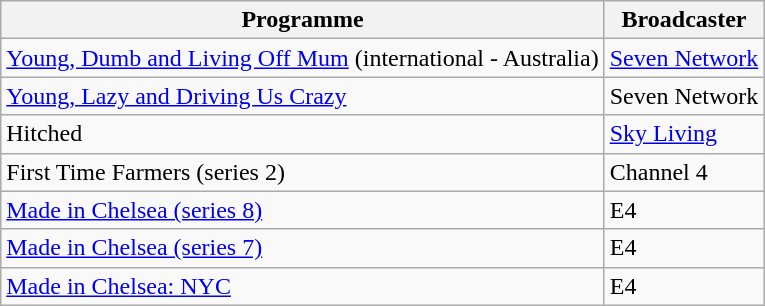<table class="wikitable">
<tr>
<th>Programme</th>
<th>Broadcaster</th>
</tr>
<tr>
<td><a href='#'>Young, Dumb and Living Off Mum</a> (international - Australia)</td>
<td><a href='#'>Seven Network</a></td>
</tr>
<tr>
<td><a href='#'>Young, Lazy and Driving Us Crazy</a></td>
<td>Seven Network</td>
</tr>
<tr>
<td>Hitched</td>
<td><a href='#'>Sky Living</a></td>
</tr>
<tr>
<td>First Time Farmers (series 2)</td>
<td>Channel 4</td>
</tr>
<tr>
<td><a href='#'>Made in Chelsea (series 8)</a></td>
<td>E4</td>
</tr>
<tr>
<td><a href='#'>Made in Chelsea (series 7)</a></td>
<td>E4</td>
</tr>
<tr>
<td><a href='#'>Made in Chelsea: NYC</a></td>
<td>E4</td>
</tr>
</table>
